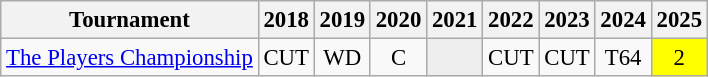<table class="wikitable" style="font-size:95%;text-align:center;">
<tr>
<th>Tournament</th>
<th>2018</th>
<th>2019</th>
<th>2020</th>
<th>2021</th>
<th>2022</th>
<th>2023</th>
<th>2024</th>
<th>2025</th>
</tr>
<tr>
<td align=left><a href='#'>The Players Championship</a></td>
<td>CUT</td>
<td>WD</td>
<td>C</td>
<td style="background:#eeeeee;"></td>
<td>CUT</td>
<td>CUT</td>
<td>T64</td>
<td style="background:yellow;">2</td>
</tr>
</table>
